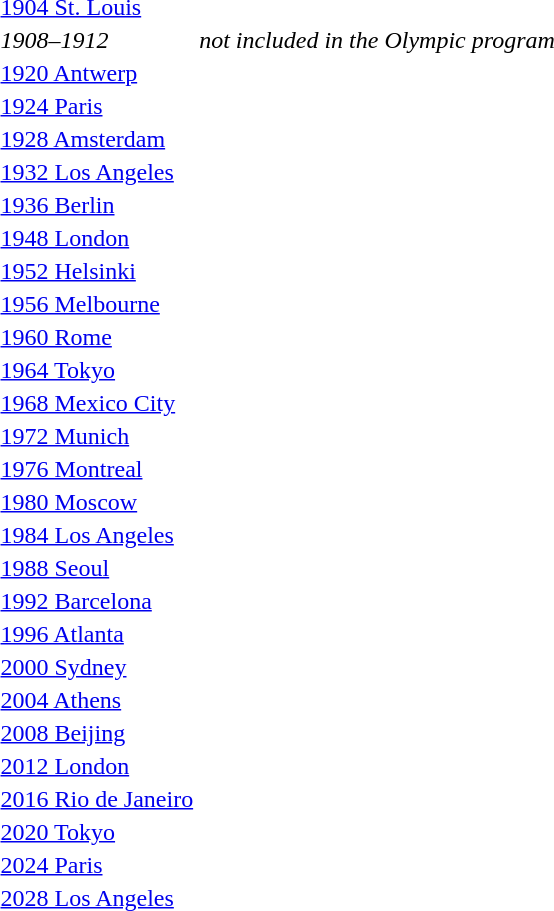<table>
<tr>
<td><a href='#'>1904 St. Louis</a><br></td>
<td></td>
<td></td>
<td></td>
</tr>
<tr>
<td><em>1908–1912</em></td>
<td colspan=3 align=center><em>not included in the Olympic program</em></td>
</tr>
<tr>
<td><a href='#'>1920 Antwerp</a><br></td>
<td></td>
<td></td>
<td></td>
</tr>
<tr>
<td><a href='#'>1924 Paris</a><br></td>
<td></td>
<td></td>
<td></td>
</tr>
<tr>
<td><a href='#'>1928 Amsterdam</a><br></td>
<td></td>
<td></td>
<td></td>
</tr>
<tr>
<td><a href='#'>1932 Los Angeles</a><br></td>
<td></td>
<td></td>
<td></td>
</tr>
<tr>
<td><a href='#'>1936 Berlin</a><br></td>
<td></td>
<td></td>
<td></td>
</tr>
<tr>
<td><a href='#'>1948 London</a><br></td>
<td></td>
<td></td>
<td></td>
</tr>
<tr>
<td><a href='#'>1952 Helsinki</a><br></td>
<td></td>
<td></td>
<td></td>
</tr>
<tr>
<td><a href='#'>1956 Melbourne</a><br></td>
<td></td>
<td></td>
<td></td>
</tr>
<tr>
<td><a href='#'>1960 Rome</a><br></td>
<td></td>
<td></td>
<td></td>
</tr>
<tr>
<td><a href='#'>1964 Tokyo</a><br></td>
<td></td>
<td></td>
<td></td>
</tr>
<tr>
<td><a href='#'>1968 Mexico City</a><br></td>
<td></td>
<td></td>
<td></td>
</tr>
<tr>
<td><a href='#'>1972 Munich</a><br></td>
<td></td>
<td></td>
<td></td>
</tr>
<tr>
<td><a href='#'>1976 Montreal</a><br></td>
<td></td>
<td></td>
<td></td>
</tr>
<tr>
<td><a href='#'>1980 Moscow</a><br></td>
<td></td>
<td></td>
<td></td>
</tr>
<tr>
<td><a href='#'>1984 Los Angeles</a><br></td>
<td></td>
<td></td>
<td></td>
</tr>
<tr>
<td><a href='#'>1988 Seoul</a><br></td>
<td></td>
<td></td>
<td></td>
</tr>
<tr>
<td><a href='#'>1992 Barcelona</a><br></td>
<td></td>
<td></td>
<td></td>
</tr>
<tr>
<td><a href='#'>1996 Atlanta</a><br></td>
<td></td>
<td></td>
<td></td>
</tr>
<tr>
<td><a href='#'>2000 Sydney</a><br></td>
<td></td>
<td></td>
<td></td>
</tr>
<tr>
<td><a href='#'>2004 Athens</a><br></td>
<td></td>
<td></td>
<td></td>
</tr>
<tr>
<td><a href='#'>2008 Beijing</a><br></td>
<td></td>
<td></td>
<td></td>
</tr>
<tr>
<td><a href='#'>2012 London</a><br></td>
<td></td>
<td></td>
<td></td>
</tr>
<tr>
<td><a href='#'>2016 Rio de Janeiro</a><br></td>
<td></td>
<td></td>
<td></td>
</tr>
<tr>
<td><a href='#'>2020 Tokyo</a><br></td>
<td></td>
<td></td>
<td></td>
</tr>
<tr>
<td><a href='#'>2024 Paris</a><br></td>
<td></td>
<td></td>
<td></td>
</tr>
<tr>
<td><a href='#'>2028 Los Angeles</a><br></td>
<td></td>
<td></td>
<td></td>
</tr>
<tr>
</tr>
</table>
